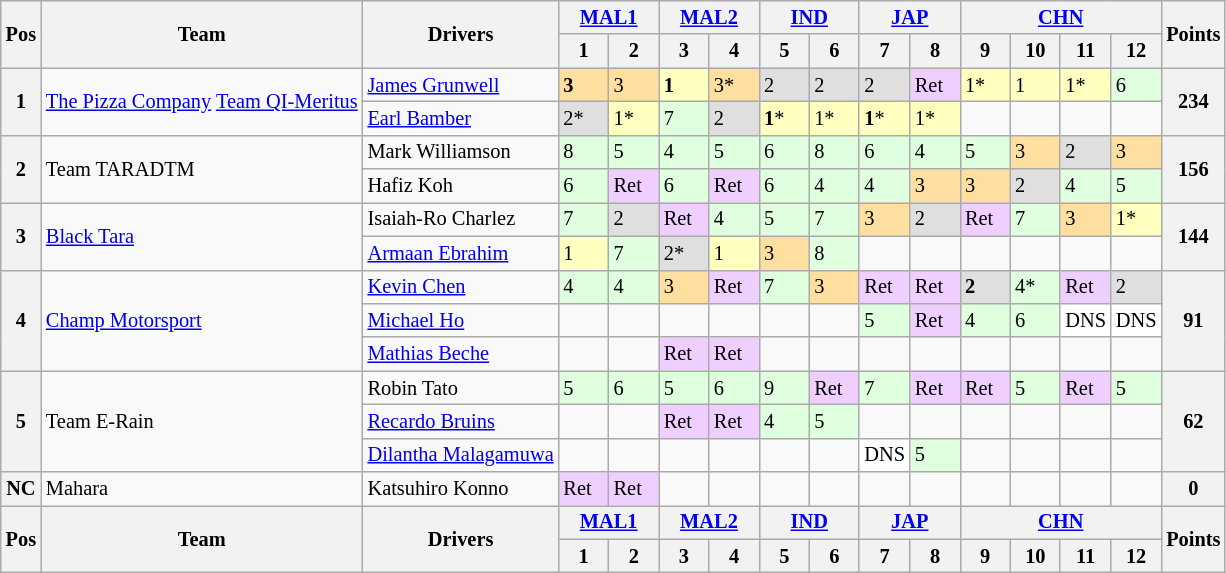<table class="wikitable" style="font-size:85%;">
<tr>
<th rowspan=2>Pos</th>
<th rowspan=2>Team</th>
<th rowspan=2>Drivers</th>
<th colspan=2><a href='#'>MAL1</a><br></th>
<th colspan=2><a href='#'>MAL2</a><br></th>
<th colspan=2><a href='#'>IND</a><br></th>
<th colspan=2><a href='#'>JAP</a><br></th>
<th colspan=4><a href='#'>CHN</a><br></th>
<th rowspan=2>Points</th>
</tr>
<tr>
<th width="27">1</th>
<th width="27">2</th>
<th width="27">3</th>
<th width="27">4</th>
<th width="27">5</th>
<th width="27">6</th>
<th width="27">7</th>
<th width="27">8</th>
<th width="27">9</th>
<th width="27">10</th>
<th width="27">11</th>
<th width="27">12</th>
</tr>
<tr>
<th rowspan=2>1</th>
<td rowspan=2> <a href='#'>The Pizza Company</a> <a href='#'>Team QI-Meritus</a></td>
<td><a href='#'>James Grunwell</a></td>
<td style="background:#FFDF9F;"><strong>3</strong></td>
<td style="background:#FFDF9F;">3</td>
<td style="background:#FFFFBF;"><strong>1</strong></td>
<td style="background:#FFDF9F;">3*</td>
<td style="background:#DFDFDF;">2</td>
<td style="background:#DFDFDF;">2</td>
<td style="background:#DFDFDF;">2</td>
<td style="background:#EFCFFF;">Ret</td>
<td style="background:#FFFFBF;">1*</td>
<td style="background:#FFFFBF;">1</td>
<td style="background:#FFFFBF;">1*</td>
<td style="background:#DFFFDF;">6</td>
<th rowspan=2>234</th>
</tr>
<tr>
<td><a href='#'>Earl Bamber</a></td>
<td style="background:#DFDFDF;">2*</td>
<td style="background:#FFFFBF;">1*</td>
<td style="background:#DFFFDF;">7</td>
<td style="background:#DFDFDF;">2</td>
<td style="background:#FFFFBF;"><strong>1</strong>*</td>
<td style="background:#FFFFBF;">1*</td>
<td style="background:#FFFFBF;"><strong>1</strong>*</td>
<td style="background:#FFFFBF;">1*</td>
<td></td>
<td></td>
<td></td>
<td></td>
</tr>
<tr>
<th rowspan=2>2</th>
<td rowspan=2> Team TARADTM</td>
<td>Mark Williamson</td>
<td style="background:#DFFFDF;">8</td>
<td style="background:#DFFFDF;">5</td>
<td style="background:#DFFFDF;">4</td>
<td style="background:#DFFFDF;">5</td>
<td style="background:#DFFFDF;">6</td>
<td style="background:#DFFFDF;">8</td>
<td style="background:#DFFFDF;">6</td>
<td style="background:#DFFFDF;">4</td>
<td style="background:#DFFFDF;">5</td>
<td style="background:#FFDF9F;">3</td>
<td style="background:#DFDFDF;">2</td>
<td style="background:#FFDF9F;">3</td>
<th rowspan=2>156</th>
</tr>
<tr>
<td>Hafiz Koh</td>
<td style="background:#DFFFDF;">6</td>
<td style="background:#EFCFFF;">Ret</td>
<td style="background:#DFFFDF;">6</td>
<td style="background:#EFCFFF;">Ret</td>
<td style="background:#DFFFDF;">6</td>
<td style="background:#DFFFDF;">4</td>
<td style="background:#DFFFDF;">4</td>
<td style="background:#FFDF9F;">3</td>
<td style="background:#FFDF9F;">3</td>
<td style="background:#DFDFDF;">2</td>
<td style="background:#DFFFDF;">4</td>
<td style="background:#DFFFDF;">5</td>
</tr>
<tr>
<th rowspan=2>3</th>
<td rowspan=2> <a href='#'>Black Tara</a></td>
<td>Isaiah-Ro Charlez</td>
<td style="background:#DFFFDF;">7</td>
<td style="background:#DFDFDF;">2</td>
<td style="background:#EFCFFF;">Ret</td>
<td style="background:#DFFFDF;">4</td>
<td style="background:#DFFFDF;">5</td>
<td style="background:#DFFFDF;">7</td>
<td style="background:#FFDF9F;">3</td>
<td style="background:#DFDFDF;">2</td>
<td style="background:#EFCFFF;">Ret</td>
<td style="background:#DFFFDF;">7</td>
<td style="background:#FFDF9F;">3</td>
<td style="background:#FFFFBF;">1*</td>
<th rowspan=2>144</th>
</tr>
<tr>
<td><a href='#'>Armaan Ebrahim</a></td>
<td style="background:#FFFFBF;">1</td>
<td style="background:#DFFFDF;">7</td>
<td style="background:#DFDFDF;">2*</td>
<td style="background:#FFFFBF;">1</td>
<td style="background:#FFDF9F;">3</td>
<td style="background:#DFFFDF;">8</td>
<td></td>
<td></td>
<td></td>
<td></td>
<td></td>
<td></td>
</tr>
<tr>
<th rowspan=3>4</th>
<td rowspan=3> <a href='#'>Champ Motorsport</a></td>
<td><a href='#'>Kevin Chen</a></td>
<td style="background:#DFFFDF;">4</td>
<td style="background:#DFFFDF;">4</td>
<td style="background:#FFDF9F;">3</td>
<td style="background:#EFCFFF;">Ret</td>
<td style="background:#DFFFDF;">7</td>
<td style="background:#FFDF9F;">3</td>
<td style="background:#EFCFFF;">Ret</td>
<td style="background:#EFCFFF;">Ret</td>
<td style="background:#DFDFDF;"><strong>2</strong></td>
<td style="background:#DFFFDF;">4*</td>
<td style="background:#EFCFFF;">Ret</td>
<td style="background:#DFDFDF;">2</td>
<th rowspan=3>91</th>
</tr>
<tr>
<td><a href='#'>Michael Ho</a></td>
<td></td>
<td></td>
<td></td>
<td></td>
<td></td>
<td></td>
<td style="background:#DFFFDF;">5</td>
<td style="background:#EFCFFF;">Ret</td>
<td style="background:#DFFFDF;">4</td>
<td style="background:#DFFFDF;">6</td>
<td style="background:#ffffff;">DNS</td>
<td style="background:#ffffff;">DNS</td>
</tr>
<tr>
<td><a href='#'>Mathias Beche</a></td>
<td></td>
<td></td>
<td style="background:#EFCFFF;">Ret</td>
<td style="background:#EFCFFF;">Ret</td>
<td></td>
<td></td>
<td></td>
<td></td>
<td></td>
<td></td>
<td></td>
<td></td>
</tr>
<tr>
<th rowspan=3>5</th>
<td rowspan=3> Team E-Rain</td>
<td>Robin Tato</td>
<td style="background:#DFFFDF;">5</td>
<td style="background:#DFFFDF;">6</td>
<td style="background:#DFFFDF;">5</td>
<td style="background:#DFFFDF;">6</td>
<td style="background:#DFFFDF;">9</td>
<td style="background:#EFCFFF;">Ret</td>
<td style="background:#DFFFDF;">7</td>
<td style="background:#EFCFFF;">Ret</td>
<td style="background:#EFCFFF;">Ret</td>
<td style="background:#DFFFDF;">5</td>
<td style="background:#EFCFFF;">Ret</td>
<td style="background:#DFFFDF;">5</td>
<th rowspan=3>62</th>
</tr>
<tr>
<td><a href='#'>Recardo Bruins</a></td>
<td></td>
<td></td>
<td style="background:#EFCFFF;">Ret</td>
<td style="background:#EFCFFF;">Ret</td>
<td style="background:#DFFFDF;">4</td>
<td style="background:#DFFFDF;">5</td>
<td></td>
<td></td>
<td></td>
<td></td>
<td></td>
<td></td>
</tr>
<tr>
<td><a href='#'>Dilantha Malagamuwa</a></td>
<td></td>
<td></td>
<td></td>
<td></td>
<td></td>
<td></td>
<td style="background:#ffffff;">DNS</td>
<td style="background:#DFFFDF;">5</td>
<td></td>
<td></td>
<td></td>
<td></td>
</tr>
<tr>
<th>NC</th>
<td> Mahara</td>
<td>Katsuhiro Konno</td>
<td style="background:#EFCFFF;">Ret</td>
<td style="background:#EFCFFF;">Ret</td>
<td></td>
<td></td>
<td></td>
<td></td>
<td></td>
<td></td>
<td></td>
<td></td>
<td></td>
<td></td>
<th>0</th>
</tr>
<tr>
<th rowspan=2>Pos</th>
<th rowspan=2>Team</th>
<th rowspan=2>Drivers</th>
<th colspan=2><a href='#'>MAL1</a><br></th>
<th colspan=2><a href='#'>MAL2</a><br></th>
<th colspan=2><a href='#'>IND</a><br></th>
<th colspan=2><a href='#'>JAP</a><br></th>
<th colspan=4><a href='#'>CHN</a><br></th>
<th rowspan=2>Points</th>
</tr>
<tr>
<th width="27">1</th>
<th width="27">2</th>
<th width="27">3</th>
<th width="27">4</th>
<th width="27">5</th>
<th width="27">6</th>
<th width="27">7</th>
<th width="27">8</th>
<th width="27">9</th>
<th width="27">10</th>
<th width="27">11</th>
<th width="27">12</th>
</tr>
</table>
